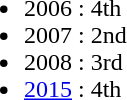<table border="0" cellpadding="2">
<tr valign="top">
<td><br><ul><li>2006 :  4th</li><li>2007 :  2nd</li><li>2008 :  3rd</li><li><a href='#'>2015</a> :  4th</li></ul></td>
</tr>
</table>
